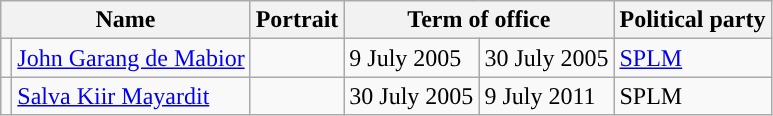<table class="wikitable">
<tr>
<th colspan=2>Name</th>
<th>Portrait</th>
<th colspan=2>Term of office</th>
<th>Political party</th>
</tr>
<tr>
<td style="background-color: "></td>
<td><a href='#'>John Garang de Mabior</a></td>
<td></td>
<td>9 July 2005</td>
<td>30 July 2005</td>
<td><a href='#'>SPLM</a></td>
</tr>
<tr>
<td style="background-color: "></td>
<td><a href='#'>Salva Kiir Mayardit</a></td>
<td></td>
<td>30 July 2005</td>
<td>9 July 2011</td>
<td>SPLM</td>
</tr>
</table>
